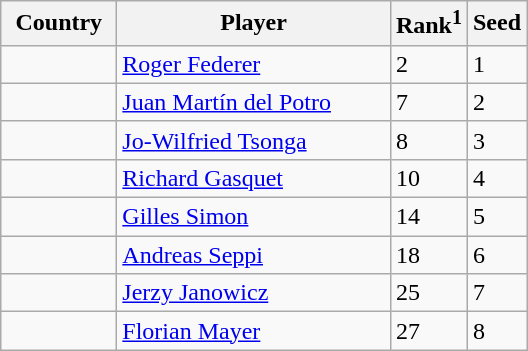<table class="sortable wikitable">
<tr>
<th width="70">Country</th>
<th width="175">Player</th>
<th>Rank<sup>1</sup></th>
<th>Seed</th>
</tr>
<tr>
<td></td>
<td><a href='#'>Roger Federer</a></td>
<td>2</td>
<td>1</td>
</tr>
<tr>
<td></td>
<td><a href='#'>Juan Martín del Potro</a></td>
<td>7</td>
<td>2</td>
</tr>
<tr>
<td></td>
<td><a href='#'>Jo-Wilfried Tsonga</a></td>
<td>8</td>
<td>3</td>
</tr>
<tr>
<td></td>
<td><a href='#'>Richard Gasquet</a></td>
<td>10</td>
<td>4</td>
</tr>
<tr>
<td></td>
<td><a href='#'>Gilles Simon</a></td>
<td>14</td>
<td>5</td>
</tr>
<tr>
<td></td>
<td><a href='#'>Andreas Seppi</a></td>
<td>18</td>
<td>6</td>
</tr>
<tr>
<td></td>
<td><a href='#'>Jerzy Janowicz</a></td>
<td>25</td>
<td>7</td>
</tr>
<tr>
<td></td>
<td><a href='#'>Florian Mayer</a></td>
<td>27</td>
<td>8</td>
</tr>
</table>
